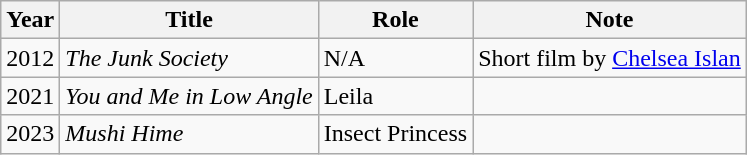<table class="wikitable">
<tr>
<th>Year</th>
<th>Title</th>
<th>Role</th>
<th>Note</th>
</tr>
<tr>
<td>2012</td>
<td><em>The Junk Society</em></td>
<td>N/A</td>
<td>Short film by <a href='#'>Chelsea Islan</a></td>
</tr>
<tr>
<td>2021</td>
<td><em>You and Me in Low Angle</em></td>
<td>Leila</td>
<td></td>
</tr>
<tr>
<td>2023</td>
<td><em>Mushi Hime</em></td>
<td>Insect Princess</td>
<td></td>
</tr>
</table>
